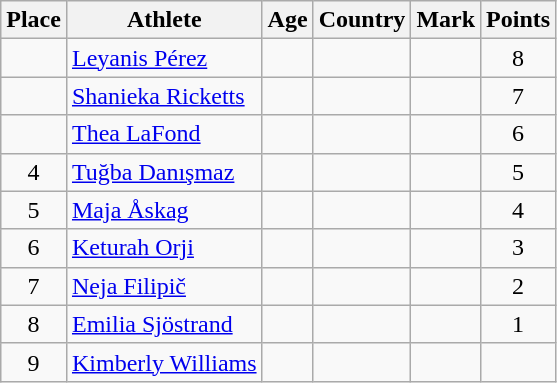<table class="wikitable mw-datatable sortable">
<tr>
<th>Place</th>
<th>Athlete</th>
<th>Age</th>
<th>Country</th>
<th>Mark</th>
<th>Points</th>
</tr>
<tr>
<td align=center></td>
<td><a href='#'>Leyanis Pérez</a></td>
<td></td>
<td></td>
<td> </td>
<td align=center>8</td>
</tr>
<tr>
<td align=center></td>
<td><a href='#'>Shanieka Ricketts</a></td>
<td></td>
<td></td>
<td> </td>
<td align=center>7</td>
</tr>
<tr>
<td align=center></td>
<td><a href='#'>Thea LaFond</a></td>
<td></td>
<td></td>
<td> </td>
<td align=center>6</td>
</tr>
<tr>
<td align=center>4</td>
<td><a href='#'>Tuğba Danışmaz</a></td>
<td></td>
<td></td>
<td> </td>
<td align=center>5</td>
</tr>
<tr>
<td align=center>5</td>
<td><a href='#'>Maja Åskag</a></td>
<td></td>
<td></td>
<td> </td>
<td align=center>4</td>
</tr>
<tr>
<td align=center>6</td>
<td><a href='#'>Keturah Orji</a></td>
<td></td>
<td></td>
<td> </td>
<td align=center>3</td>
</tr>
<tr>
<td align=center>7</td>
<td><a href='#'>Neja Filipič</a></td>
<td></td>
<td></td>
<td> </td>
<td align=center>2</td>
</tr>
<tr>
<td align=center>8</td>
<td><a href='#'>Emilia Sjöstrand</a></td>
<td></td>
<td></td>
<td> </td>
<td align=center>1</td>
</tr>
<tr>
<td align=center>9</td>
<td><a href='#'>Kimberly Williams</a></td>
<td></td>
<td></td>
<td> </td>
<td align=center></td>
</tr>
</table>
